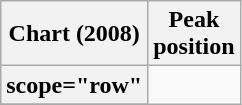<table class="wikitable sortable plainrowheaders">
<tr>
<th>Chart (2008)</th>
<th>Peak<br>position</th>
</tr>
<tr>
<th>scope="row" </th>
</tr>
<tr>
</tr>
</table>
